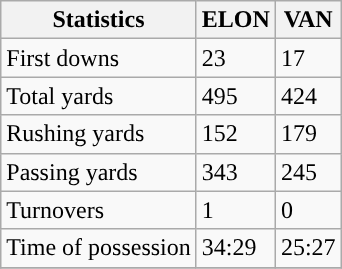<table class="wikitable" style="float: left;">
<tr>
<th>Statistics</th>
<th>ELON</th>
<th>VAN</th>
</tr>
<tr>
<td>First downs</td>
<td>23</td>
<td>17</td>
</tr>
<tr>
<td>Total yards</td>
<td>495</td>
<td>424</td>
</tr>
<tr>
<td>Rushing yards</td>
<td>152</td>
<td>179</td>
</tr>
<tr>
<td>Passing yards</td>
<td>343</td>
<td>245</td>
</tr>
<tr>
<td>Turnovers</td>
<td>1</td>
<td>0</td>
</tr>
<tr>
<td>Time of possession</td>
<td>34:29</td>
<td>25:27</td>
</tr>
<tr>
</tr>
</table>
